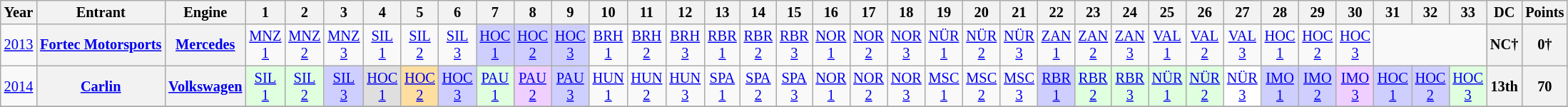<table class="wikitable" style="text-align:center; font-size:85%">
<tr>
<th>Year</th>
<th>Entrant</th>
<th>Engine</th>
<th>1</th>
<th>2</th>
<th>3</th>
<th>4</th>
<th>5</th>
<th>6</th>
<th>7</th>
<th>8</th>
<th>9</th>
<th>10</th>
<th>11</th>
<th>12</th>
<th>13</th>
<th>14</th>
<th>15</th>
<th>16</th>
<th>17</th>
<th>18</th>
<th>19</th>
<th>20</th>
<th>21</th>
<th>22</th>
<th>23</th>
<th>24</th>
<th>25</th>
<th>26</th>
<th>27</th>
<th>28</th>
<th>29</th>
<th>30</th>
<th>31</th>
<th>32</th>
<th>33</th>
<th>DC</th>
<th>Points</th>
</tr>
<tr>
<td><a href='#'>2013</a></td>
<th nowrap><a href='#'>Fortec Motorsports</a></th>
<th><a href='#'>Mercedes</a></th>
<td><a href='#'>MNZ<br>1</a></td>
<td><a href='#'>MNZ<br>2</a></td>
<td><a href='#'>MNZ<br>3</a></td>
<td><a href='#'>SIL<br>1</a></td>
<td><a href='#'>SIL<br>2</a></td>
<td><a href='#'>SIL<br>3</a></td>
<td style="background:#CFCFFF;"><a href='#'>HOC<br>1</a><br></td>
<td style="background:#CFCFFF;"><a href='#'>HOC<br>2</a><br></td>
<td style="background:#CFCFFF;"><a href='#'>HOC<br>3</a><br></td>
<td><a href='#'>BRH<br>1</a></td>
<td><a href='#'>BRH<br>2</a></td>
<td><a href='#'>BRH<br>3</a></td>
<td><a href='#'>RBR<br>1</a></td>
<td><a href='#'>RBR<br>2</a></td>
<td><a href='#'>RBR<br>3</a></td>
<td><a href='#'>NOR<br>1</a></td>
<td><a href='#'>NOR<br>2</a></td>
<td><a href='#'>NOR<br>3</a></td>
<td><a href='#'>NÜR<br>1</a></td>
<td><a href='#'>NÜR<br>2</a></td>
<td><a href='#'>NÜR<br>3</a></td>
<td><a href='#'>ZAN<br>1</a></td>
<td><a href='#'>ZAN<br>2</a></td>
<td><a href='#'>ZAN<br>3</a></td>
<td><a href='#'>VAL<br>1</a></td>
<td><a href='#'>VAL<br>2</a></td>
<td><a href='#'>VAL<br>3</a></td>
<td><a href='#'>HOC<br>1</a></td>
<td><a href='#'>HOC<br>2</a></td>
<td><a href='#'>HOC<br>3</a></td>
<td colspan=3></td>
<th>NC†</th>
<th>0†</th>
</tr>
<tr>
<td><a href='#'>2014</a></td>
<th><a href='#'>Carlin</a></th>
<th><a href='#'>Volkswagen</a></th>
<td style="background:#DFFFDF;"><a href='#'>SIL<br>1</a><br></td>
<td style="background:#DFFFDF;"><a href='#'>SIL<br>2</a><br></td>
<td style="background:#CFCFFF;"><a href='#'>SIL<br>3</a><br></td>
<td style="background:#DFDFDF;"><a href='#'>HOC<br>1</a><br></td>
<td style="background:#FFDF9F;"><a href='#'>HOC<br>2</a><br></td>
<td style="background:#CFCFFF;"><a href='#'>HOC<br>3</a><br></td>
<td style="background:#DFFFDF;"><a href='#'>PAU<br>1</a><br></td>
<td style="background:#EFCFFF;"><a href='#'>PAU<br>2</a><br></td>
<td style="background:#CFCFFF;"><a href='#'>PAU<br>3</a><br></td>
<td><a href='#'>HUN<br>1</a></td>
<td><a href='#'>HUN<br>2</a></td>
<td><a href='#'>HUN<br>3</a></td>
<td><a href='#'>SPA<br>1</a></td>
<td><a href='#'>SPA<br>2</a></td>
<td><a href='#'>SPA<br>3</a></td>
<td><a href='#'>NOR<br>1</a></td>
<td><a href='#'>NOR<br>2</a></td>
<td><a href='#'>NOR<br>3</a></td>
<td><a href='#'>MSC<br>1</a></td>
<td><a href='#'>MSC<br>2</a></td>
<td><a href='#'>MSC<br>3</a></td>
<td style="background:#CFCFFF;"><a href='#'>RBR<br>1</a><br></td>
<td style="background:#DFFFDF;"><a href='#'>RBR<br>2</a><br></td>
<td style="background:#DFFFDF;"><a href='#'>RBR<br>3</a><br></td>
<td style="background:#DFFFDF;"><a href='#'>NÜR<br>1</a><br></td>
<td style="background:#DFFFDF;"><a href='#'>NÜR<br>2</a><br></td>
<td style="background:#FFFFFF;"><a href='#'>NÜR<br>3</a><br></td>
<td style="background:#CFCFFF;"><a href='#'>IMO<br>1</a><br></td>
<td style="background:#CFCFFF;"><a href='#'>IMO<br>2</a><br></td>
<td style="background:#EFCFFF;"><a href='#'>IMO<br>3</a><br></td>
<td style="background:#CFCFFF;"><a href='#'>HOC<br>1</a><br></td>
<td style="background:#CFCFFF;"><a href='#'>HOC<br>2</a><br></td>
<td style="background:#DFFFDF;"><a href='#'>HOC<br>3</a><br></td>
<th>13th</th>
<th>70</th>
</tr>
<tr>
</tr>
</table>
